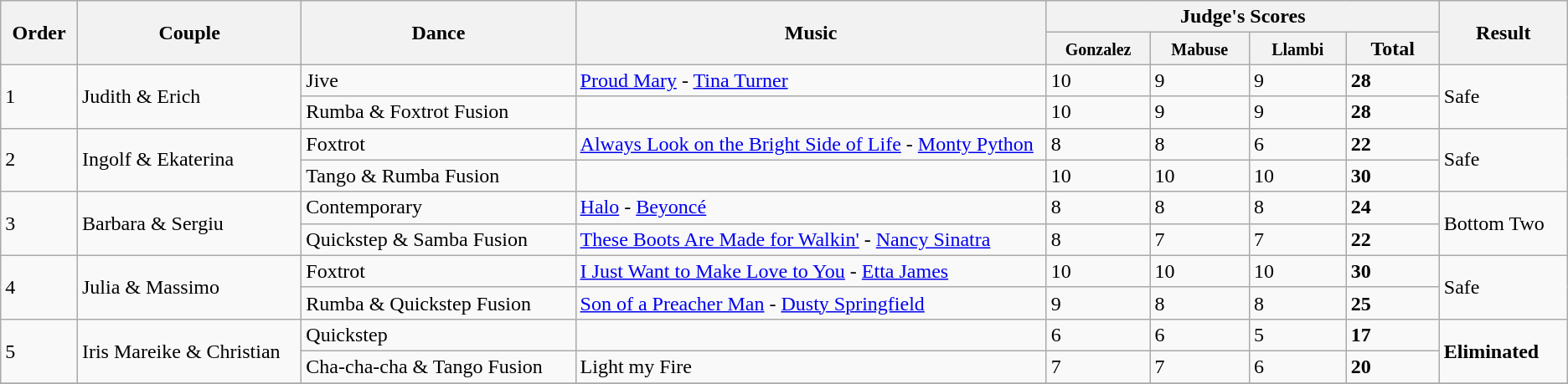<table class="wikitable sortable center">
<tr>
<th rowspan="2" style="width: 4em">Order</th>
<th rowspan="2" style="width: 17em">Couple</th>
<th rowspan="2" style="width: 20em">Dance</th>
<th rowspan="2" style="width: 40em">Music</th>
<th colspan="4">Judge's Scores</th>
<th rowspan="2" style="width: 7em">Result</th>
</tr>
<tr>
<th style="width: 6em"><small> Gonzalez</small></th>
<th style="width: 6em"><small> Mabuse</small></th>
<th style="width: 6em"><small> Llambi</small></th>
<th style="width: 6em">Total</th>
</tr>
<tr>
<td rowspan=2>1</td>
<td rowspan=2>Judith & Erich</td>
<td>Jive</td>
<td><a href='#'>Proud Mary</a> - <a href='#'>Tina Turner</a></td>
<td>10</td>
<td>9</td>
<td>9</td>
<td><strong>28</strong></td>
<td rowspan=2>Safe</td>
</tr>
<tr>
<td>Rumba & Foxtrot Fusion</td>
<td></td>
<td>10</td>
<td>9</td>
<td>9</td>
<td><strong>28</strong></td>
</tr>
<tr>
<td rowspan=2>2</td>
<td rowspan=2>Ingolf & Ekaterina</td>
<td>Foxtrot</td>
<td><a href='#'>Always Look on the Bright Side of Life</a> - <a href='#'>Monty Python</a></td>
<td>8</td>
<td>8</td>
<td>6</td>
<td><strong>22</strong></td>
<td rowspan=2>Safe</td>
</tr>
<tr>
<td>Tango & Rumba Fusion</td>
<td></td>
<td>10</td>
<td>10</td>
<td>10</td>
<td><strong>30</strong></td>
</tr>
<tr>
<td rowspan=2>3</td>
<td rowspan=2>Barbara & Sergiu</td>
<td>Contemporary</td>
<td><a href='#'>Halo</a> - <a href='#'>Beyoncé</a></td>
<td>8</td>
<td>8</td>
<td>8</td>
<td><strong>24</strong></td>
<td rowspan=2>Bottom Two</td>
</tr>
<tr>
<td>Quickstep & Samba Fusion</td>
<td><a href='#'>These Boots Are Made for Walkin'</a> - <a href='#'>Nancy Sinatra</a></td>
<td>8</td>
<td>7</td>
<td>7</td>
<td><strong>22</strong></td>
</tr>
<tr>
<td rowspan=2>4</td>
<td rowspan=2>Julia & Massimo</td>
<td>Foxtrot</td>
<td><a href='#'>I Just Want to Make Love to You</a> - <a href='#'>Etta James</a></td>
<td>10</td>
<td>10</td>
<td>10</td>
<td><strong>30</strong></td>
<td rowspan=2>Safe</td>
</tr>
<tr>
<td>Rumba & Quickstep Fusion</td>
<td><a href='#'>Son of a Preacher Man</a> - <a href='#'>Dusty Springfield</a></td>
<td>9</td>
<td>8</td>
<td>8</td>
<td><strong>25</strong></td>
</tr>
<tr>
<td rowspan=2>5</td>
<td rowspan=2>Iris Mareike & Christian</td>
<td>Quickstep</td>
<td></td>
<td>6</td>
<td>6</td>
<td>5</td>
<td><strong>17</strong></td>
<td rowspan=2><strong>Eliminated</strong></td>
</tr>
<tr>
<td>Cha-cha-cha & Tango Fusion</td>
<td>Light my Fire</td>
<td>7</td>
<td>7</td>
<td>6</td>
<td><strong>20</strong></td>
</tr>
<tr>
</tr>
</table>
